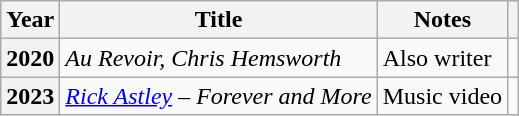<table class="wikitable plainrowheaders" style="margin-right: 0;">
<tr>
<th scope="col">Year</th>
<th scope="col">Title</th>
<th scope="col">Notes</th>
<th scope="col"></th>
</tr>
<tr>
<th scope="row">2020</th>
<td><em>Au Revoir, Chris Hemsworth</em></td>
<td>Also writer</td>
<td style="text-align: center;"></td>
</tr>
<tr>
<th scope="row">2023</th>
<td><em><a href='#'>Rick Astley</a> – Forever and More</em></td>
<td>Music video</td>
<td></td>
</tr>
</table>
